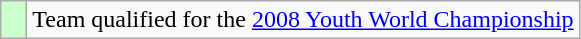<table class="wikitable" style="text-align: center;">
<tr>
<td width=10px bgcolor=#ccffcc></td>
<td>Team qualified for the <a href='#'>2008 Youth World Championship</a></td>
</tr>
</table>
